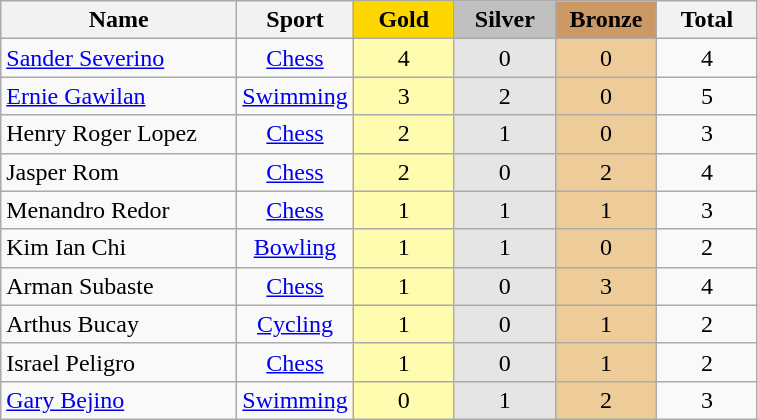<table class="wikitable" style="text-align:center;">
<tr>
<th width=150>Name</th>
<th width=50>Sport</th>
<td bgcolor=gold width=60><strong>Gold</strong></td>
<td bgcolor=silver width=60><strong>Silver</strong></td>
<td bgcolor=#cc9966 width=60><strong>Bronze</strong></td>
<th width=60>Total</th>
</tr>
<tr>
<td align=left><a href='#'>Sander Severino</a></td>
<td><a href='#'>Chess</a></td>
<td bgcolor=#fffcaf>4</td>
<td bgcolor=#e5e5e5>0</td>
<td bgcolor=#eecc99>0</td>
<td>4</td>
</tr>
<tr>
<td align=left><a href='#'>Ernie Gawilan</a></td>
<td><a href='#'>Swimming</a></td>
<td bgcolor=#fffcaf>3</td>
<td bgcolor=#e5e5e5>2</td>
<td bgcolor=#eecc99>0</td>
<td>5</td>
</tr>
<tr>
<td align=left>Henry Roger Lopez</td>
<td><a href='#'>Chess</a></td>
<td bgcolor=#fffcaf>2</td>
<td bgcolor=#e5e5e5>1</td>
<td bgcolor=#eecc99>0</td>
<td>3</td>
</tr>
<tr>
<td align=left>Jasper Rom</td>
<td><a href='#'>Chess</a></td>
<td bgcolor=#fffcaf>2</td>
<td bgcolor=#e5e5e5>0</td>
<td bgcolor=#eecc99>2</td>
<td>4</td>
</tr>
<tr>
<td align=left>Menandro Redor</td>
<td><a href='#'>Chess</a></td>
<td bgcolor=#fffcaf>1</td>
<td bgcolor=#e5e5e5>1</td>
<td bgcolor=#eecc99>1</td>
<td>3</td>
</tr>
<tr>
<td align=left>Kim Ian Chi</td>
<td><a href='#'>Bowling</a></td>
<td bgcolor=#fffcaf>1</td>
<td bgcolor=#e5e5e5>1</td>
<td bgcolor=#eecc99>0</td>
<td>2</td>
</tr>
<tr>
<td align=left>Arman Subaste</td>
<td><a href='#'>Chess</a></td>
<td bgcolor=#fffcaf>1</td>
<td bgcolor=#e5e5e5>0</td>
<td bgcolor=#eecc99>3</td>
<td>4</td>
</tr>
<tr>
<td align=left>Arthus Bucay</td>
<td><a href='#'>Cycling</a></td>
<td bgcolor=#fffcaf>1</td>
<td bgcolor=#e5e5e5>0</td>
<td bgcolor=#eecc99>1</td>
<td>2</td>
</tr>
<tr>
<td align=left>Israel Peligro</td>
<td><a href='#'>Chess</a></td>
<td bgcolor=#fffcaf>1</td>
<td bgcolor=#e5e5e5>0</td>
<td bgcolor=#eecc99>1</td>
<td>2</td>
</tr>
<tr>
<td align=left><a href='#'>Gary Bejino</a></td>
<td><a href='#'>Swimming</a></td>
<td bgcolor=#fffcaf>0</td>
<td bgcolor=#e5e5e5>1</td>
<td bgcolor=#eecc99>2</td>
<td>3</td>
</tr>
</table>
